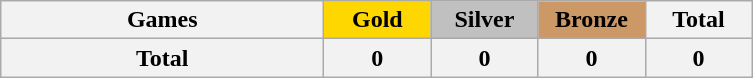<table class="wikitable sortable" style="text-align:center">
<tr>
<th style="width:13em;">Games</th>
<th style="width:4em; background:gold;">Gold</th>
<th style="width:4em; background:silver;">Silver</th>
<th style="width:4em; background:#cc9966;">Bronze</th>
<th style="width:4em;">Total</th>
</tr>
<tr>
<th>Total</th>
<th>0</th>
<th>0</th>
<th>0</th>
<th>0</th>
</tr>
</table>
